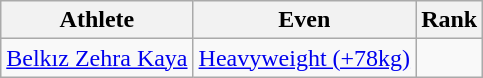<table class=wikitable>
<tr>
<th>Athlete</th>
<th>Even</th>
<th>Rank</th>
</tr>
<tr>
<td><a href='#'>Belkız Zehra Kaya</a></td>
<td><a href='#'>Heavyweight (+78kg)</a></td>
<td align=center></td>
</tr>
</table>
